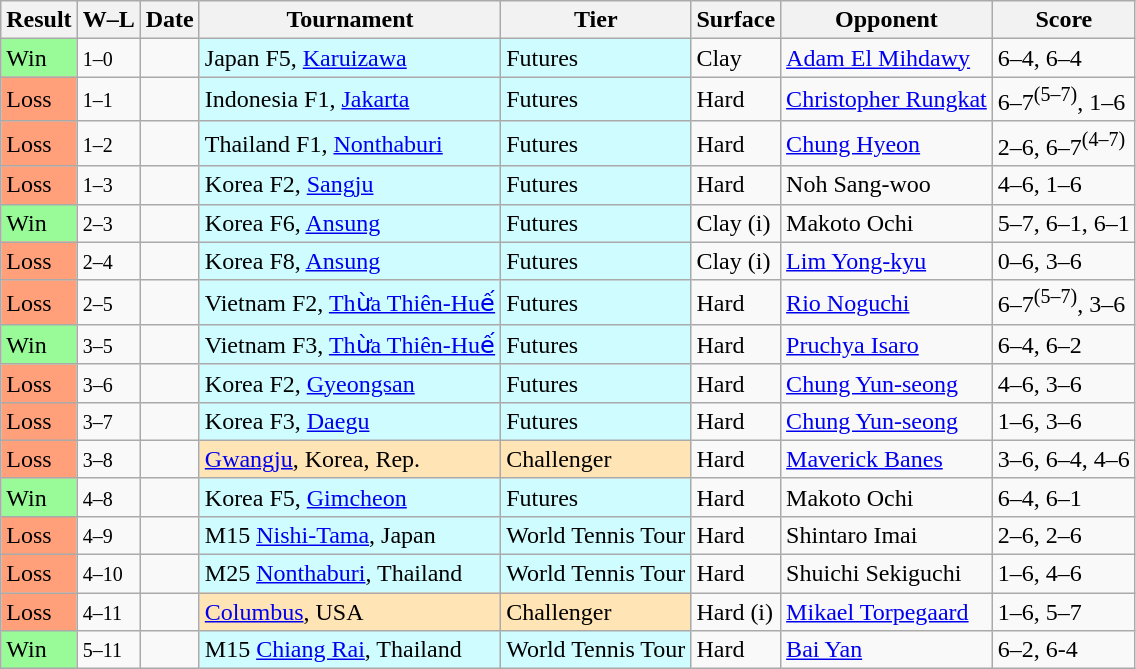<table class="sortable wikitable">
<tr>
<th>Result</th>
<th class="unsortable">W–L</th>
<th>Date</th>
<th>Tournament</th>
<th>Tier</th>
<th>Surface</th>
<th>Opponent</th>
<th class="unsortable">Score</th>
</tr>
<tr>
<td bgcolor=98FB98>Win</td>
<td><small>1–0</small></td>
<td></td>
<td style="background:#cffcff;">Japan F5, <a href='#'>Karuizawa</a></td>
<td style="background:#cffcff;">Futures</td>
<td>Clay</td>
<td> <a href='#'>Adam El Mihdawy</a></td>
<td>6–4, 6–4</td>
</tr>
<tr>
<td bgcolor=FFA07A>Loss</td>
<td><small>1–1</small></td>
<td></td>
<td style="background:#cffcff;">Indonesia F1, <a href='#'>Jakarta</a></td>
<td style="background:#cffcff;">Futures</td>
<td>Hard</td>
<td> <a href='#'>Christopher Rungkat</a></td>
<td>6–7<sup>(5–7)</sup>, 1–6</td>
</tr>
<tr>
<td bgcolor=FFA07A>Loss</td>
<td><small>1–2</small></td>
<td></td>
<td style="background:#cffcff;">Thailand F1, <a href='#'>Nonthaburi</a></td>
<td style="background:#cffcff;">Futures</td>
<td>Hard</td>
<td> <a href='#'>Chung Hyeon</a></td>
<td>2–6, 6–7<sup>(4–7)</sup></td>
</tr>
<tr>
<td bgcolor=FFA07A>Loss</td>
<td><small>1–3</small></td>
<td></td>
<td style="background:#cffcff;">Korea F2, <a href='#'>Sangju</a></td>
<td style="background:#cffcff;">Futures</td>
<td>Hard</td>
<td> Noh Sang-woo</td>
<td>4–6, 1–6</td>
</tr>
<tr>
<td bgcolor=98FB98>Win</td>
<td><small>2–3</small></td>
<td></td>
<td style="background:#cffcff;">Korea F6, <a href='#'>Ansung</a></td>
<td style="background:#cffcff;">Futures</td>
<td>Clay (i)</td>
<td> Makoto Ochi</td>
<td>5–7, 6–1, 6–1</td>
</tr>
<tr>
<td bgcolor=FFA07A>Loss</td>
<td><small>2–4</small></td>
<td></td>
<td style="background:#cffcff;">Korea F8, <a href='#'>Ansung</a></td>
<td style="background:#cffcff;">Futures</td>
<td>Clay (i)</td>
<td> <a href='#'>Lim Yong-kyu</a></td>
<td>0–6, 3–6</td>
</tr>
<tr>
<td bgcolor=FFA07A>Loss</td>
<td><small>2–5</small></td>
<td></td>
<td style="background:#cffcff;">Vietnam F2, <a href='#'>Thừa Thiên-Huế</a></td>
<td style="background:#cffcff;">Futures</td>
<td>Hard</td>
<td> <a href='#'>Rio Noguchi</a></td>
<td>6–7<sup>(5–7)</sup>, 3–6</td>
</tr>
<tr>
<td bgcolor=98FB98>Win</td>
<td><small>3–5</small></td>
<td></td>
<td style="background:#cffcff;">Vietnam F3, <a href='#'>Thừa Thiên-Huế</a></td>
<td style="background:#cffcff;">Futures</td>
<td>Hard</td>
<td> <a href='#'>Pruchya Isaro</a></td>
<td>6–4, 6–2</td>
</tr>
<tr>
<td bgcolor=FFA07A>Loss</td>
<td><small>3–6</small></td>
<td></td>
<td style="background:#cffcff;">Korea F2, <a href='#'>Gyeongsan</a></td>
<td style="background:#cffcff;">Futures</td>
<td>Hard</td>
<td> <a href='#'>Chung Yun-seong</a></td>
<td>4–6, 3–6</td>
</tr>
<tr>
<td bgcolor=FFA07A>Loss</td>
<td><small>3–7</small></td>
<td></td>
<td style="background:#cffcff;">Korea F3, <a href='#'>Daegu</a></td>
<td style="background:#cffcff;">Futures</td>
<td>Hard</td>
<td> <a href='#'>Chung Yun-seong</a></td>
<td>1–6, 3–6</td>
</tr>
<tr>
<td bgcolor=FFA07A>Loss</td>
<td><small>3–8</small></td>
<td><a href='#'></a></td>
<td style="background:moccasin;"><a href='#'>Gwangju</a>, Korea, Rep.</td>
<td style="background:moccasin;">Challenger</td>
<td>Hard</td>
<td> <a href='#'>Maverick Banes</a></td>
<td>3–6, 6–4, 4–6</td>
</tr>
<tr>
<td bgcolor=98FB98>Win</td>
<td><small>4–8</small></td>
<td></td>
<td style="background:#cffcff;">Korea F5, <a href='#'>Gimcheon</a></td>
<td style="background:#cffcff;">Futures</td>
<td>Hard</td>
<td> Makoto Ochi</td>
<td>6–4, 6–1</td>
</tr>
<tr>
<td bgcolor=FFA07A>Loss</td>
<td><small>4–9</small></td>
<td></td>
<td style="background:#cffcff;">M15 <a href='#'>Nishi-Tama</a>, Japan</td>
<td style="background:#cffcff;">World Tennis Tour</td>
<td>Hard</td>
<td> Shintaro Imai</td>
<td>2–6, 2–6</td>
</tr>
<tr>
<td bgcolor=FFA07A>Loss</td>
<td><small>4–10</small></td>
<td></td>
<td style="background:#cffcff;">M25 <a href='#'>Nonthaburi</a>, Thailand</td>
<td style="background:#cffcff;">World Tennis Tour</td>
<td>Hard</td>
<td> Shuichi Sekiguchi</td>
<td>1–6, 4–6</td>
</tr>
<tr>
<td bgcolor=FFA07A>Loss</td>
<td><small>4–11</small></td>
<td><a href='#'></a></td>
<td style="background:moccasin;"><a href='#'>Columbus</a>, USA</td>
<td style="background:moccasin;">Challenger</td>
<td>Hard (i)</td>
<td> <a href='#'>Mikael Torpegaard</a></td>
<td>1–6, 5–7</td>
</tr>
<tr>
<td bgcolor=98FB98>Win</td>
<td><small>5–11</small></td>
<td></td>
<td style="background:#cffcff;">M15 <a href='#'>Chiang Rai</a>, Thailand</td>
<td style="background:#cffcff;">World Tennis Tour</td>
<td>Hard</td>
<td> <a href='#'>Bai Yan</a></td>
<td>6–2, 6-4</td>
</tr>
</table>
